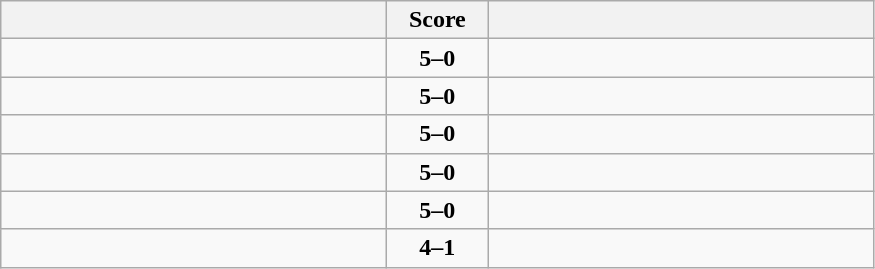<table class="wikitable" style="text-align: center; font-size:100% ">
<tr>
<th align="right" width="250"></th>
<th width="60">Score</th>
<th align="left" width="250"></th>
</tr>
<tr>
<td align=left></td>
<td align=center><strong>5–0</strong></td>
<td align=left></td>
</tr>
<tr>
<td align=left></td>
<td align=center><strong>5–0</strong></td>
<td align=left></td>
</tr>
<tr>
<td align=left></td>
<td align=center><strong>5–0</strong></td>
<td align=left></td>
</tr>
<tr>
<td align=left></td>
<td align=center><strong>5–0</strong></td>
<td align=left></td>
</tr>
<tr>
<td align=left></td>
<td align=center><strong>5–0</strong></td>
<td align=left></td>
</tr>
<tr>
<td align=left></td>
<td align=center><strong>4–1</strong></td>
<td align=left></td>
</tr>
</table>
